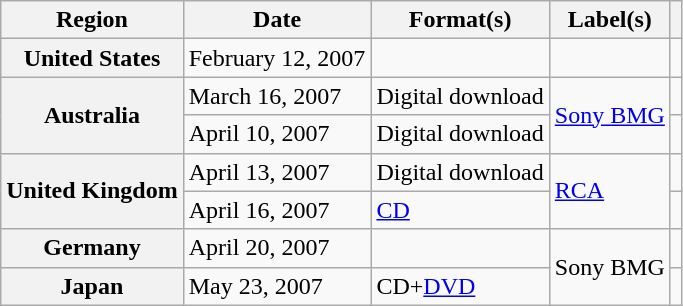<table class="wikitable plainrowheaders">
<tr>
<th scope="col">Region</th>
<th scope="col">Date</th>
<th scope="col">Format(s)</th>
<th scope="col">Label(s)</th>
<th scope="col"></th>
</tr>
<tr>
<th scope="row">United States</th>
<td>February 12, 2007</td>
<td></td>
<td></td>
<td align="center"></td>
</tr>
<tr>
<th scope="row" rowspan="2">Australia</th>
<td>March 16, 2007</td>
<td>Digital download</td>
<td rowspan="2"><a href='#'>Sony BMG</a></td>
<td></td>
</tr>
<tr>
<td>April 10, 2007</td>
<td>Digital download </td>
<td></td>
</tr>
<tr>
<th scope="row" rowspan="2">United Kingdom</th>
<td>April 13, 2007</td>
<td>Digital download </td>
<td rowspan="2"><a href='#'>RCA</a></td>
<td></td>
</tr>
<tr>
<td>April 16, 2007</td>
<td><a href='#'>CD</a></td>
<td align="center"></td>
</tr>
<tr>
<th scope="row">Germany</th>
<td>April 20, 2007</td>
<td></td>
<td rowspan="2">Sony BMG</td>
<td align="center"></td>
</tr>
<tr>
<th scope="row">Japan</th>
<td>May 23, 2007</td>
<td>CD+<a href='#'>DVD</a></td>
<td></td>
</tr>
</table>
